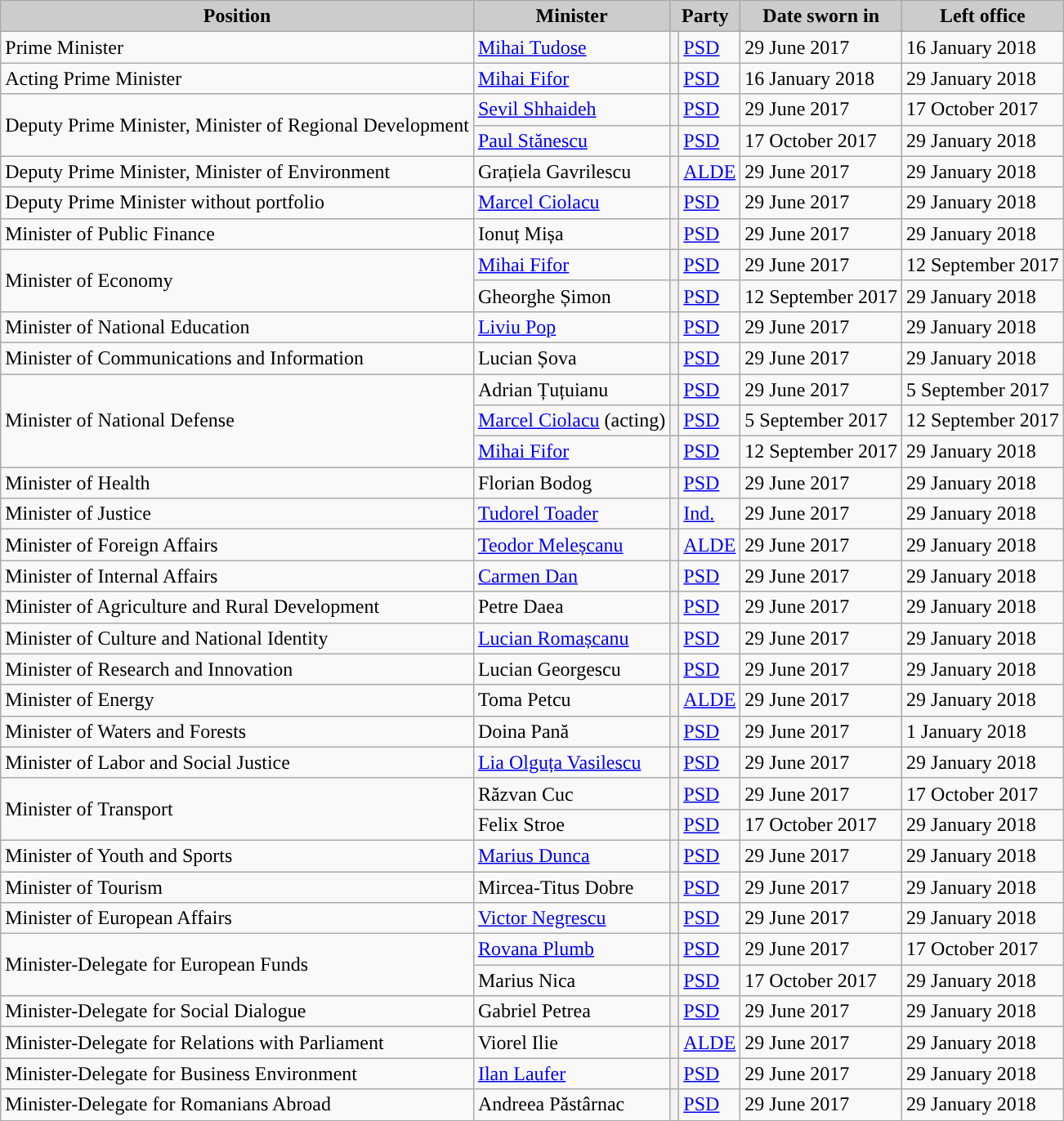<table class="wikitable">
<tr>
<th style="background:#ccc;">Position</th>
<th style="background:#ccc;">Minister</th>
<th style="background:#ccc;" colspan="2">Party</th>
<th style="background:#ccc;">Date sworn in</th>
<th style="background:#ccc;">Left office</th>
</tr>
<tr>
<td>Prime Minister</td>
<td><a href='#'>Mihai Tudose</a></td>
<th style="background-color: "></th>
<td><a href='#'>PSD</a></td>
<td>29 June 2017</td>
<td>16 January 2018</td>
</tr>
<tr>
<td>Acting Prime Minister</td>
<td><a href='#'>Mihai Fifor</a></td>
<th style="background-color: "></th>
<td><a href='#'>PSD</a></td>
<td>16 January 2018</td>
<td>29 January 2018</td>
</tr>
<tr>
<td rowspan=2>Deputy Prime Minister, Minister of Regional Development</td>
<td><a href='#'>Sevil Shhaideh</a></td>
<th style="background-color: "></th>
<td><a href='#'>PSD</a></td>
<td>29 June 2017</td>
<td>17 October 2017</td>
</tr>
<tr>
<td><a href='#'>Paul Stănescu</a></td>
<th style="background-color: "></th>
<td><a href='#'>PSD</a></td>
<td>17 October 2017</td>
<td>29 January 2018</td>
</tr>
<tr>
<td>Deputy Prime Minister, Minister of Environment</td>
<td>Grațiela Gavrilescu</td>
<th style="background-color: "></th>
<td><a href='#'>ALDE</a></td>
<td>29 June 2017</td>
<td>29 January 2018</td>
</tr>
<tr>
<td>Deputy Prime Minister without portfolio</td>
<td><a href='#'>Marcel Ciolacu</a></td>
<th style="background-color: "></th>
<td><a href='#'>PSD</a></td>
<td>29 June 2017</td>
<td>29 January 2018</td>
</tr>
<tr>
<td>Minister of Public Finance</td>
<td>Ionuț Mișa</td>
<th style="background-color: "></th>
<td><a href='#'>PSD</a></td>
<td>29 June 2017</td>
<td>29 January 2018</td>
</tr>
<tr>
<td rowspan=2>Minister of Economy</td>
<td><a href='#'>Mihai Fifor</a></td>
<th style="background-color: "></th>
<td><a href='#'>PSD</a></td>
<td>29 June 2017</td>
<td>12 September 2017</td>
</tr>
<tr>
<td>Gheorghe Șimon</td>
<th style="background-color: "></th>
<td><a href='#'>PSD</a></td>
<td>12 September 2017</td>
<td>29 January 2018</td>
</tr>
<tr>
<td>Minister of National Education</td>
<td><a href='#'>Liviu Pop</a></td>
<th style="background-color: "></th>
<td><a href='#'>PSD</a></td>
<td>29 June 2017</td>
<td>29 January 2018</td>
</tr>
<tr>
<td>Minister of Communications and Information</td>
<td>Lucian Șova</td>
<th style="background-color: "></th>
<td><a href='#'>PSD</a></td>
<td>29 June 2017</td>
<td>29 January 2018</td>
</tr>
<tr>
<td rowspan=3>Minister of National Defense</td>
<td>Adrian Țuțuianu</td>
<th style="background-color: "></th>
<td><a href='#'>PSD</a></td>
<td>29 June 2017</td>
<td>5 September 2017</td>
</tr>
<tr>
<td><a href='#'>Marcel Ciolacu</a> (acting)</td>
<th style="background-color: "></th>
<td><a href='#'>PSD</a></td>
<td>5 September 2017</td>
<td>12 September 2017</td>
</tr>
<tr>
<td><a href='#'>Mihai Fifor</a></td>
<th style="background-color: "></th>
<td><a href='#'>PSD</a></td>
<td>12 September 2017</td>
<td>29 January 2018</td>
</tr>
<tr>
<td>Minister of Health</td>
<td>Florian Bodog</td>
<th style="background-color: "></th>
<td><a href='#'>PSD</a></td>
<td>29 June 2017</td>
<td>29 January 2018</td>
</tr>
<tr>
<td>Minister of Justice</td>
<td><a href='#'>Tudorel Toader</a></td>
<th style="background-color: "></th>
<td><a href='#'>Ind.</a></td>
<td>29 June 2017</td>
<td>29 January 2018</td>
</tr>
<tr>
<td>Minister of Foreign Affairs</td>
<td><a href='#'>Teodor Meleșcanu</a></td>
<th style="background-color: "></th>
<td><a href='#'>ALDE</a></td>
<td>29 June 2017</td>
<td>29 January 2018</td>
</tr>
<tr>
<td>Minister of Internal Affairs</td>
<td><a href='#'>Carmen Dan</a></td>
<th style="background-color: "></th>
<td><a href='#'>PSD</a></td>
<td>29 June 2017</td>
<td>29 January 2018</td>
</tr>
<tr>
<td>Minister of Agriculture and Rural Development</td>
<td>Petre Daea</td>
<th style="background-color: "></th>
<td><a href='#'>PSD</a></td>
<td>29 June 2017</td>
<td>29 January 2018</td>
</tr>
<tr>
<td>Minister of Culture and National Identity</td>
<td><a href='#'>Lucian Romașcanu</a></td>
<th style="background-color: "></th>
<td><a href='#'>PSD</a></td>
<td>29 June 2017</td>
<td>29 January 2018</td>
</tr>
<tr>
<td>Minister of Research and Innovation</td>
<td>Lucian Georgescu</td>
<th style="background-color: "></th>
<td><a href='#'>PSD</a></td>
<td>29 June 2017</td>
<td>29 January 2018</td>
</tr>
<tr>
<td>Minister of Energy</td>
<td>Toma Petcu</td>
<th style="background-color: "></th>
<td><a href='#'>ALDE</a></td>
<td>29 June 2017</td>
<td>29 January 2018</td>
</tr>
<tr>
<td>Minister of Waters and Forests</td>
<td>Doina Pană</td>
<th style="background-color: "></th>
<td><a href='#'>PSD</a></td>
<td>29 June 2017</td>
<td>1 January 2018</td>
</tr>
<tr>
<td>Minister of Labor and Social Justice</td>
<td><a href='#'>Lia Olguța Vasilescu</a></td>
<th style="background-color: "></th>
<td><a href='#'>PSD</a></td>
<td>29 June 2017</td>
<td>29 January 2018</td>
</tr>
<tr>
<td rowspan=2>Minister of Transport</td>
<td>Răzvan Cuc</td>
<th style="background-color: "></th>
<td><a href='#'>PSD</a></td>
<td>29 June 2017</td>
<td>17 October 2017</td>
</tr>
<tr>
<td>Felix Stroe</td>
<th style="background-color: "></th>
<td><a href='#'>PSD</a></td>
<td>17 October 2017</td>
<td>29 January 2018</td>
</tr>
<tr>
<td>Minister of Youth and Sports</td>
<td><a href='#'>Marius Dunca</a></td>
<th style="background-color: "></th>
<td><a href='#'>PSD</a></td>
<td>29 June 2017</td>
<td>29 January 2018</td>
</tr>
<tr>
<td>Minister of Tourism</td>
<td>Mircea-Titus Dobre</td>
<th style="background-color: "></th>
<td><a href='#'>PSD</a></td>
<td>29 June 2017</td>
<td>29 January 2018</td>
</tr>
<tr>
<td>Minister of European Affairs</td>
<td><a href='#'>Victor Negrescu</a></td>
<th style="background-color: "></th>
<td><a href='#'>PSD</a></td>
<td>29 June 2017</td>
<td>29 January 2018</td>
</tr>
<tr>
<td rowspan=2>Minister-Delegate for European Funds</td>
<td><a href='#'>Rovana Plumb</a></td>
<th style="background-color: "></th>
<td><a href='#'>PSD</a></td>
<td>29 June 2017</td>
<td>17 October 2017</td>
</tr>
<tr>
<td>Marius Nica</td>
<th style="background-color: "></th>
<td><a href='#'>PSD</a></td>
<td>17 October 2017</td>
<td>29 January 2018</td>
</tr>
<tr>
<td>Minister-Delegate for Social Dialogue</td>
<td>Gabriel Petrea</td>
<th style="background-color: "></th>
<td><a href='#'>PSD</a></td>
<td>29 June 2017</td>
<td>29 January 2018</td>
</tr>
<tr>
<td>Minister-Delegate for Relations with Parliament</td>
<td>Viorel Ilie</td>
<th style="background-color: "></th>
<td><a href='#'>ALDE</a></td>
<td>29 June 2017</td>
<td>29 January 2018</td>
</tr>
<tr>
<td>Minister-Delegate for Business Environment</td>
<td><a href='#'>Ilan Laufer</a></td>
<th style="background-color: "></th>
<td><a href='#'>PSD</a></td>
<td>29 June 2017</td>
<td>29 January 2018</td>
</tr>
<tr>
<td>Minister-Delegate for Romanians Abroad</td>
<td>Andreea Păstârnac</td>
<th style="background-color: "></th>
<td><a href='#'>PSD</a></td>
<td>29 June 2017</td>
<td>29 January 2018</td>
</tr>
</table>
